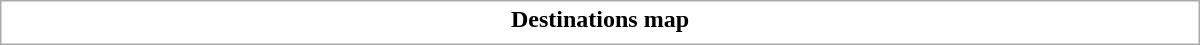<table class="collapsible uncollapsed" style="border:1px #aaa solid; width:50em; margin:0.2em auto">
<tr>
<th>Destinations map</th>
</tr>
<tr>
<td></td>
</tr>
</table>
